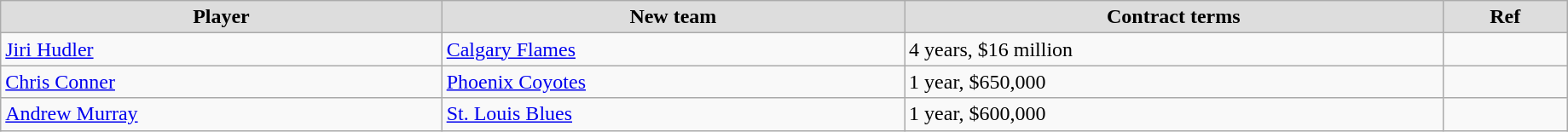<table class="wikitable" style="width:97%;">
<tr style="text-align:center; background:#ddd;">
<td><strong>Player</strong></td>
<td><strong>New team</strong></td>
<td><strong>Contract terms</strong></td>
<td><strong>Ref</strong></td>
</tr>
<tr>
<td><a href='#'>Jiri Hudler</a></td>
<td><a href='#'>Calgary Flames</a></td>
<td>4 years, $16 million</td>
<td></td>
</tr>
<tr>
<td><a href='#'>Chris Conner</a></td>
<td><a href='#'>Phoenix Coyotes</a></td>
<td>1 year, $650,000</td>
<td></td>
</tr>
<tr>
<td><a href='#'>Andrew Murray</a></td>
<td><a href='#'>St. Louis Blues</a></td>
<td>1 year, $600,000</td>
<td></td>
</tr>
</table>
